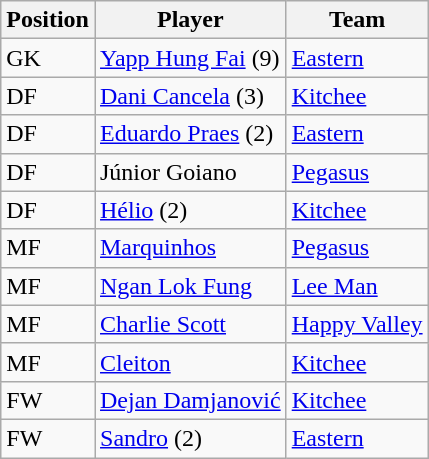<table class="wikitable">
<tr>
<th>Position</th>
<th>Player</th>
<th>Team</th>
</tr>
<tr>
<td>GK</td>
<td> <a href='#'>Yapp Hung Fai</a> (9)</td>
<td><a href='#'>Eastern</a></td>
</tr>
<tr>
<td>DF</td>
<td> <a href='#'>Dani Cancela</a> (3)</td>
<td><a href='#'>Kitchee</a></td>
</tr>
<tr>
<td>DF</td>
<td> <a href='#'>Eduardo Praes</a> (2)</td>
<td><a href='#'>Eastern</a></td>
</tr>
<tr>
<td>DF</td>
<td> Júnior Goiano</td>
<td><a href='#'>Pegasus</a></td>
</tr>
<tr>
<td>DF</td>
<td> <a href='#'>Hélio</a> (2)</td>
<td><a href='#'>Kitchee</a></td>
</tr>
<tr>
<td>MF</td>
<td> <a href='#'>Marquinhos</a></td>
<td><a href='#'>Pegasus</a></td>
</tr>
<tr>
<td>MF</td>
<td> <a href='#'>Ngan Lok Fung</a></td>
<td><a href='#'>Lee Man</a></td>
</tr>
<tr>
<td>MF</td>
<td> <a href='#'>Charlie Scott</a></td>
<td><a href='#'>Happy Valley</a></td>
</tr>
<tr>
<td>MF</td>
<td> <a href='#'>Cleiton</a></td>
<td><a href='#'>Kitchee</a></td>
</tr>
<tr>
<td>FW</td>
<td> <a href='#'>Dejan Damjanović</a></td>
<td><a href='#'>Kitchee</a></td>
</tr>
<tr>
<td>FW</td>
<td> <a href='#'>Sandro</a> (2)</td>
<td><a href='#'>Eastern</a></td>
</tr>
</table>
